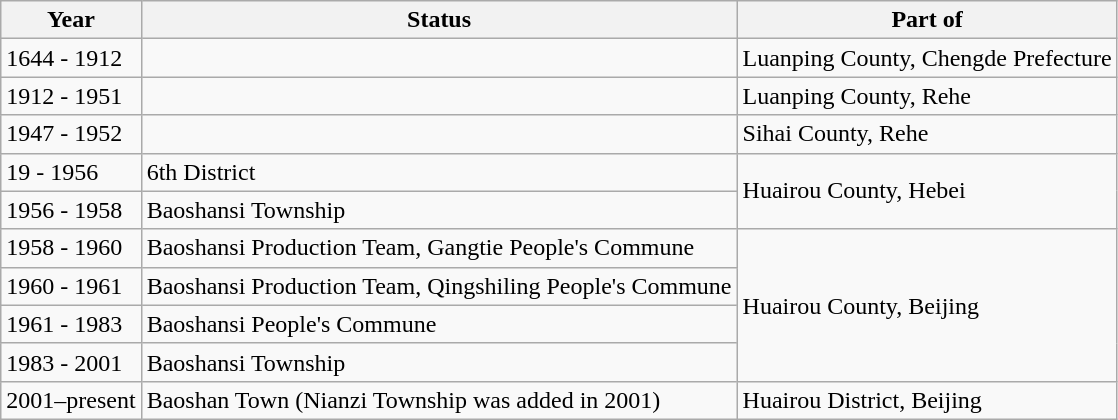<table class="wikitable">
<tr>
<th>Year</th>
<th>Status</th>
<th>Part of</th>
</tr>
<tr>
<td>1644 - 1912</td>
<td></td>
<td>Luanping County, Chengde Prefecture</td>
</tr>
<tr>
<td>1912 - 1951</td>
<td></td>
<td>Luanping County, Rehe</td>
</tr>
<tr>
<td>1947 - 1952</td>
<td></td>
<td>Sihai County, Rehe</td>
</tr>
<tr>
<td>19 - 1956</td>
<td>6th District</td>
<td rowspan="2">Huairou County, Hebei</td>
</tr>
<tr>
<td>1956 - 1958</td>
<td>Baoshansi Township</td>
</tr>
<tr>
<td>1958 - 1960</td>
<td>Baoshansi Production Team, Gangtie People's Commune</td>
<td rowspan="4">Huairou County, Beijing</td>
</tr>
<tr>
<td>1960 - 1961</td>
<td>Baoshansi Production Team, Qingshiling People's Commune</td>
</tr>
<tr>
<td>1961 - 1983</td>
<td>Baoshansi People's Commune</td>
</tr>
<tr>
<td>1983 - 2001</td>
<td>Baoshansi Township</td>
</tr>
<tr>
<td>2001–present</td>
<td>Baoshan Town (Nianzi Township was added in 2001)</td>
<td>Huairou District, Beijing</td>
</tr>
</table>
